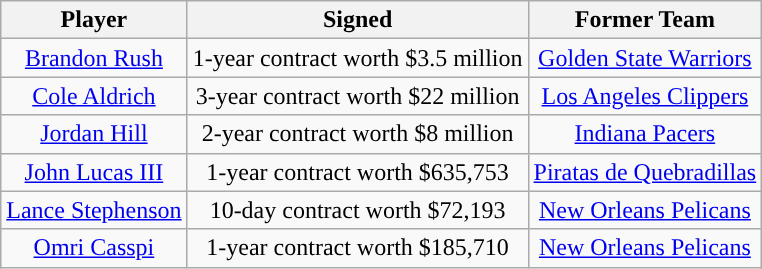<table class="wikitable sortable sortable">
<tr>
<th>Player</th>
<th>Signed</th>
<th>Former Team</th>
</tr>
<tr style="text-align: center">
<td><a href='#'>Brandon Rush</a></td>
<td>1-year contract worth $3.5 million</td>
<td><a href='#'>Golden State Warriors</a></td>
</tr>
<tr style="text-align: center">
<td><a href='#'>Cole Aldrich</a></td>
<td>3-year contract worth $22 million</td>
<td><a href='#'>Los Angeles Clippers</a></td>
</tr>
<tr style="text-align: center">
<td><a href='#'>Jordan Hill</a></td>
<td>2-year contract worth $8 million</td>
<td><a href='#'>Indiana Pacers</a></td>
</tr>
<tr style="text-align: center">
<td><a href='#'>John Lucas III</a></td>
<td>1-year contract worth $635,753</td>
<td><a href='#'>Piratas de Quebradillas</a></td>
</tr>
<tr style="text-align: center">
<td><a href='#'>Lance Stephenson</a></td>
<td>10-day contract worth $72,193</td>
<td><a href='#'>New Orleans Pelicans</a></td>
</tr>
<tr style="text-align: center">
<td><a href='#'>Omri Casspi</a></td>
<td>1-year contract worth $185,710</td>
<td><a href='#'>New Orleans Pelicans</a></td>
</tr>
</table>
